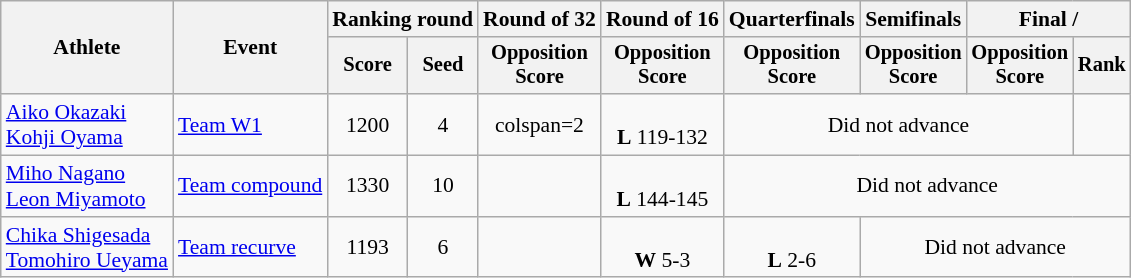<table class="wikitable" style="font-size:90%">
<tr>
<th rowspan=2>Athlete</th>
<th rowspan=2>Event</th>
<th colspan="2">Ranking round</th>
<th>Round of 32</th>
<th>Round of 16</th>
<th>Quarterfinals</th>
<th>Semifinals</th>
<th colspan="2">Final / </th>
</tr>
<tr style="font-size:95%">
<th>Score</th>
<th>Seed</th>
<th>Opposition<br>Score</th>
<th>Opposition<br>Score</th>
<th>Opposition<br>Score</th>
<th>Opposition<br>Score</th>
<th>Opposition<br>Score</th>
<th>Rank</th>
</tr>
<tr align=center>
<td align=left><a href='#'>Aiko Okazaki</a><br><a href='#'>Kohji Oyama</a></td>
<td align=left><a href='#'>Team W1</a></td>
<td>1200</td>
<td>4</td>
<td>colspan=2 </td>
<td><br><strong>L</strong> 119-132</td>
<td colspan=3>Did not advance</td>
</tr>
<tr align=center>
<td align=left><a href='#'>Miho Nagano</a><br><a href='#'>Leon Miyamoto</a></td>
<td align=left><a href='#'>Team compound</a></td>
<td>1330</td>
<td>10</td>
<td></td>
<td><br><strong>L</strong> 144-145</td>
<td colspan=4>Did not advance</td>
</tr>
<tr align=center>
<td align=left><a href='#'>Chika Shigesada</a><br><a href='#'>Tomohiro Ueyama</a></td>
<td align=left><a href='#'>Team recurve</a></td>
<td>1193</td>
<td>6</td>
<td></td>
<td><br><strong>W</strong> 5-3</td>
<td><br><strong>L</strong> 2-6</td>
<td colspan=3>Did not advance</td>
</tr>
</table>
